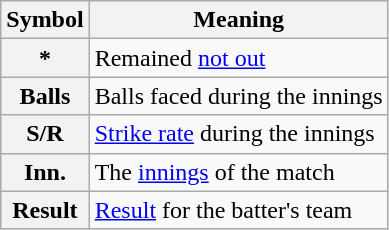<table class="wikitable">
<tr>
<th>Symbol</th>
<th>Meaning</th>
</tr>
<tr>
<th>*</th>
<td>Remained <a href='#'>not out</a></td>
</tr>
<tr>
<th>Balls</th>
<td>Balls faced during the innings</td>
</tr>
<tr>
<th>S/R</th>
<td><a href='#'>Strike rate</a> during the innings</td>
</tr>
<tr>
<th>Inn.</th>
<td>The <a href='#'>innings</a> of the match</td>
</tr>
<tr>
<th>Result</th>
<td><a href='#'>Result</a> for the batter's team</td>
</tr>
</table>
